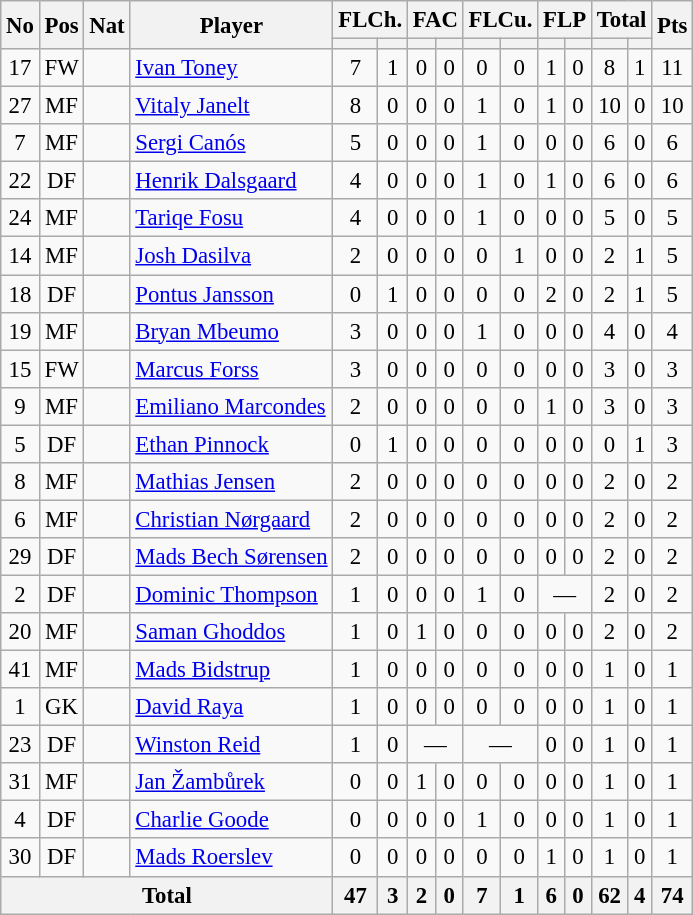<table class="wikitable" style="text-align:center; border:1px #aaa solid; font-size:95%;">
<tr>
<th rowspan="2">No</th>
<th rowspan="2">Pos</th>
<th rowspan="2">Nat</th>
<th rowspan="2">Player</th>
<th colspan="2">FLCh.</th>
<th colspan="2">FAC</th>
<th colspan="2">FLCu.</th>
<th colspan="2">FLP</th>
<th colspan="2">Total</th>
<th rowspan="2">Pts</th>
</tr>
<tr>
<th></th>
<th></th>
<th></th>
<th></th>
<th></th>
<th></th>
<th></th>
<th></th>
<th></th>
<th></th>
</tr>
<tr>
<td>17</td>
<td>FW</td>
<td></td>
<td style="text-align:left;"><a href='#'>Ivan Toney</a></td>
<td>7</td>
<td>1</td>
<td>0</td>
<td>0</td>
<td>0</td>
<td>0</td>
<td>1</td>
<td>0</td>
<td>8</td>
<td>1</td>
<td>11</td>
</tr>
<tr>
<td>27</td>
<td>MF</td>
<td></td>
<td style="text-align:left;"><a href='#'>Vitaly Janelt</a></td>
<td>8</td>
<td>0</td>
<td>0</td>
<td>0</td>
<td>1</td>
<td>0</td>
<td>1</td>
<td>0</td>
<td>10</td>
<td>0</td>
<td>10</td>
</tr>
<tr>
<td>7</td>
<td>MF</td>
<td></td>
<td style="text-align:left;"><a href='#'>Sergi Canós</a></td>
<td>5</td>
<td>0</td>
<td>0</td>
<td>0</td>
<td>1</td>
<td>0</td>
<td>0</td>
<td>0</td>
<td>6</td>
<td>0</td>
<td>6</td>
</tr>
<tr>
<td>22</td>
<td>DF</td>
<td></td>
<td style="text-align:left;"><a href='#'>Henrik Dalsgaard</a></td>
<td>4</td>
<td>0</td>
<td>0</td>
<td>0</td>
<td>1</td>
<td>0</td>
<td>1</td>
<td>0</td>
<td>6</td>
<td>0</td>
<td>6</td>
</tr>
<tr>
<td>24</td>
<td>MF</td>
<td></td>
<td style="text-align:left;"><a href='#'>Tariqe Fosu</a></td>
<td>4</td>
<td>0</td>
<td>0</td>
<td>0</td>
<td>1</td>
<td>0</td>
<td>0</td>
<td>0</td>
<td>5</td>
<td>0</td>
<td>5</td>
</tr>
<tr>
<td>14</td>
<td>MF</td>
<td></td>
<td style="text-align:left;"><a href='#'>Josh Dasilva</a></td>
<td>2</td>
<td>0</td>
<td>0</td>
<td>0</td>
<td>0</td>
<td>1</td>
<td>0</td>
<td>0</td>
<td>2</td>
<td>1</td>
<td>5</td>
</tr>
<tr>
<td>18</td>
<td>DF</td>
<td></td>
<td style="text-align:left;"><a href='#'>Pontus Jansson</a></td>
<td>0</td>
<td>1</td>
<td>0</td>
<td>0</td>
<td>0</td>
<td>0</td>
<td>2</td>
<td>0</td>
<td>2</td>
<td>1</td>
<td>5</td>
</tr>
<tr>
<td>19</td>
<td>MF</td>
<td></td>
<td style="text-align:left;"><a href='#'>Bryan Mbeumo</a></td>
<td>3</td>
<td>0</td>
<td>0</td>
<td>0</td>
<td>1</td>
<td>0</td>
<td>0</td>
<td>0</td>
<td>4</td>
<td>0</td>
<td>4</td>
</tr>
<tr>
<td>15</td>
<td>FW</td>
<td></td>
<td style="text-align:left;"><a href='#'>Marcus Forss</a></td>
<td>3</td>
<td>0</td>
<td>0</td>
<td>0</td>
<td>0</td>
<td>0</td>
<td>0</td>
<td>0</td>
<td>3</td>
<td>0</td>
<td>3</td>
</tr>
<tr>
<td>9</td>
<td>MF</td>
<td></td>
<td style="text-align:left;"><a href='#'>Emiliano Marcondes</a></td>
<td>2</td>
<td>0</td>
<td>0</td>
<td>0</td>
<td>0</td>
<td>0</td>
<td>1</td>
<td>0</td>
<td>3</td>
<td>0</td>
<td>3</td>
</tr>
<tr>
<td>5</td>
<td>DF</td>
<td></td>
<td style="text-align:left;"><a href='#'>Ethan Pinnock</a></td>
<td>0</td>
<td>1</td>
<td>0</td>
<td>0</td>
<td>0</td>
<td>0</td>
<td>0</td>
<td>0</td>
<td>0</td>
<td>1</td>
<td>3</td>
</tr>
<tr>
<td>8</td>
<td>MF</td>
<td></td>
<td style="text-align:left;"><a href='#'>Mathias Jensen</a></td>
<td>2</td>
<td>0</td>
<td>0</td>
<td>0</td>
<td>0</td>
<td>0</td>
<td>0</td>
<td>0</td>
<td>2</td>
<td>0</td>
<td>2</td>
</tr>
<tr>
<td>6</td>
<td>MF</td>
<td></td>
<td style="text-align:left;"><a href='#'>Christian Nørgaard</a></td>
<td>2</td>
<td>0</td>
<td>0</td>
<td>0</td>
<td>0</td>
<td>0</td>
<td>0</td>
<td>0</td>
<td>2</td>
<td>0</td>
<td>2</td>
</tr>
<tr>
<td>29</td>
<td>DF</td>
<td></td>
<td style="text-align:left;"><a href='#'>Mads Bech Sørensen</a></td>
<td>2</td>
<td>0</td>
<td>0</td>
<td>0</td>
<td>0</td>
<td>0</td>
<td>0</td>
<td>0</td>
<td>2</td>
<td>0</td>
<td>2</td>
</tr>
<tr>
<td>2</td>
<td>DF</td>
<td></td>
<td style="text-align:left;"><a href='#'>Dominic Thompson</a></td>
<td>1</td>
<td>0</td>
<td>0</td>
<td>0</td>
<td>1</td>
<td>0</td>
<td colspan="2">—</td>
<td>2</td>
<td>0</td>
<td>2</td>
</tr>
<tr>
<td>20</td>
<td>MF</td>
<td></td>
<td style="text-align:left;"><a href='#'>Saman Ghoddos</a></td>
<td>1</td>
<td>0</td>
<td>1</td>
<td>0</td>
<td>0</td>
<td>0</td>
<td>0</td>
<td>0</td>
<td>2</td>
<td>0</td>
<td>2</td>
</tr>
<tr>
<td>41</td>
<td>MF</td>
<td></td>
<td style="text-align:left;"><a href='#'>Mads Bidstrup</a></td>
<td>1</td>
<td>0</td>
<td>0</td>
<td>0</td>
<td>0</td>
<td>0</td>
<td>0</td>
<td>0</td>
<td>1</td>
<td>0</td>
<td>1</td>
</tr>
<tr>
<td>1</td>
<td>GK</td>
<td></td>
<td style="text-align:left;"><a href='#'>David Raya</a></td>
<td>1</td>
<td>0</td>
<td>0</td>
<td>0</td>
<td>0</td>
<td>0</td>
<td>0</td>
<td>0</td>
<td>1</td>
<td>0</td>
<td>1</td>
</tr>
<tr>
<td>23</td>
<td>DF</td>
<td></td>
<td style="text-align:left;"><a href='#'>Winston Reid</a></td>
<td>1</td>
<td>0</td>
<td colspan="2">—</td>
<td colspan="2">—</td>
<td>0</td>
<td>0</td>
<td>1</td>
<td>0</td>
<td>1</td>
</tr>
<tr>
<td>31</td>
<td>MF</td>
<td></td>
<td style="text-align:left;"><a href='#'>Jan Žambůrek</a></td>
<td>0</td>
<td>0</td>
<td>1</td>
<td>0</td>
<td>0</td>
<td>0</td>
<td>0</td>
<td>0</td>
<td>1</td>
<td>0</td>
<td>1</td>
</tr>
<tr>
<td>4</td>
<td>DF</td>
<td></td>
<td style="text-align:left;"><a href='#'>Charlie Goode</a></td>
<td>0</td>
<td>0</td>
<td>0</td>
<td>0</td>
<td>1</td>
<td>0</td>
<td>0</td>
<td>0</td>
<td>1</td>
<td>0</td>
<td>1</td>
</tr>
<tr>
<td>30</td>
<td>DF</td>
<td></td>
<td style="text-align:left;"><a href='#'>Mads Roerslev</a></td>
<td>0</td>
<td>0</td>
<td>0</td>
<td>0</td>
<td>0</td>
<td>0</td>
<td>1</td>
<td>0</td>
<td>1</td>
<td>0</td>
<td>1</td>
</tr>
<tr>
<th colspan="4">Total</th>
<th>47</th>
<th>3</th>
<th>2</th>
<th>0</th>
<th>7</th>
<th>1</th>
<th>6</th>
<th>0</th>
<th>62</th>
<th>4</th>
<th>74</th>
</tr>
</table>
